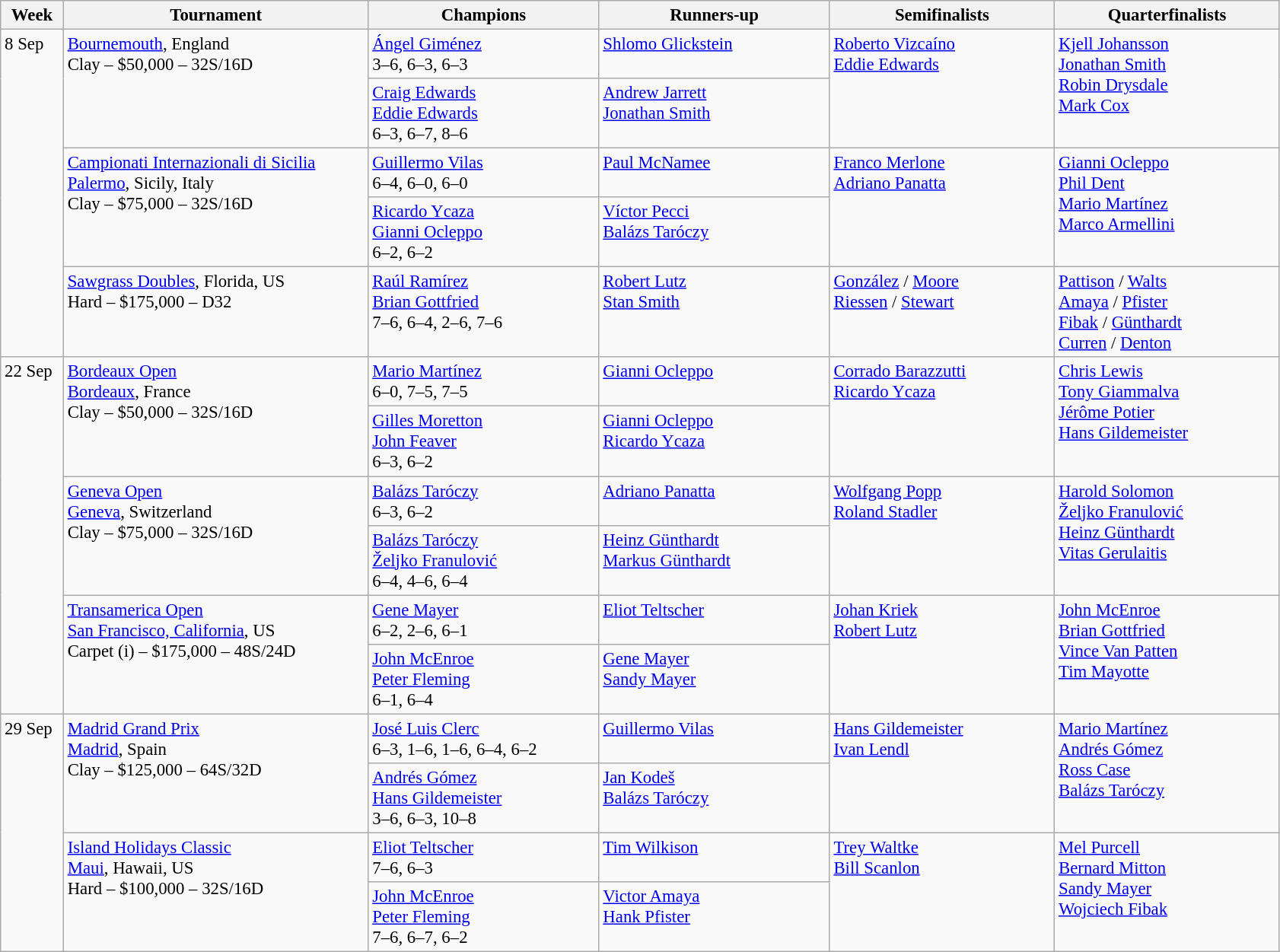<table class=wikitable style=font-size:95%>
<tr>
<th style="width:48px;">Week</th>
<th style="width:260px;">Tournament</th>
<th style="width:195px;">Champions</th>
<th style="width:195px;">Runners-up</th>
<th style="width:190px;">Semifinalists</th>
<th style="width:190px;">Quarterfinalists</th>
</tr>
<tr valign=top>
<td rowspan=5>8 Sep</td>
<td rowspan=2><a href='#'>Bournemouth</a>, England <br> Clay – $50,000 – 32S/16D</td>
<td> <a href='#'>Ángel Giménez</a> <br> 3–6, 6–3, 6–3</td>
<td> <a href='#'>Shlomo Glickstein</a></td>
<td rowspan=2> <a href='#'>Roberto Vizcaíno</a> <br>  <a href='#'>Eddie Edwards</a></td>
<td rowspan=2> <a href='#'>Kjell Johansson</a> <br>  <a href='#'>Jonathan Smith</a> <br>  <a href='#'>Robin Drysdale</a> <br>  <a href='#'>Mark Cox</a></td>
</tr>
<tr valign=top>
<td> <a href='#'>Craig Edwards</a> <br>  <a href='#'>Eddie Edwards</a> <br> 6–3, 6–7, 8–6</td>
<td> <a href='#'>Andrew Jarrett</a> <br>  <a href='#'>Jonathan Smith</a></td>
</tr>
<tr valign=top>
<td rowspan=2><a href='#'>Campionati Internazionali di Sicilia</a> <br> <a href='#'>Palermo</a>, Sicily, Italy <br> Clay – $75,000 – 32S/16D</td>
<td> <a href='#'>Guillermo Vilas</a> <br> 6–4, 6–0, 6–0</td>
<td> <a href='#'>Paul McNamee</a></td>
<td rowspan=2> <a href='#'>Franco Merlone</a> <br>  <a href='#'>Adriano Panatta</a></td>
<td rowspan=2> <a href='#'>Gianni Ocleppo</a> <br>  <a href='#'>Phil Dent</a> <br>  <a href='#'>Mario Martínez</a> <br>  <a href='#'>Marco Armellini</a></td>
</tr>
<tr valign=top>
<td> <a href='#'>Ricardo Ycaza</a> <br>  <a href='#'>Gianni Ocleppo</a> <br> 6–2, 6–2</td>
<td> <a href='#'>Víctor Pecci</a> <br>  <a href='#'>Balázs Taróczy</a></td>
</tr>
<tr valign=top>
<td><a href='#'>Sawgrass Doubles</a>, Florida, US <br> Hard – $175,000 – D32</td>
<td> <a href='#'>Raúl Ramírez</a> <br>  <a href='#'>Brian Gottfried</a> <br> 7–6, 6–4, 2–6, 7–6</td>
<td> <a href='#'>Robert Lutz</a> <br>  <a href='#'>Stan Smith</a></td>
<td> <a href='#'>González</a> /  <a href='#'>Moore</a><br> <a href='#'>Riessen</a> /  <a href='#'>Stewart</a></td>
<td> <a href='#'>Pattison</a> /  <a href='#'>Walts</a><br>  <a href='#'>Amaya</a> /  <a href='#'>Pfister</a><br> <a href='#'>Fibak</a> /  <a href='#'>Günthardt</a><br> <a href='#'>Curren</a> /  <a href='#'>Denton</a></td>
</tr>
<tr valign=top>
<td rowspan=6>22 Sep</td>
<td rowspan=2><a href='#'>Bordeaux Open</a> <br> <a href='#'>Bordeaux</a>, France <br> Clay – $50,000 – 32S/16D</td>
<td> <a href='#'>Mario Martínez</a> <br> 6–0, 7–5, 7–5</td>
<td> <a href='#'>Gianni Ocleppo</a></td>
<td rowspan=2> <a href='#'>Corrado Barazzutti</a> <br>  <a href='#'>Ricardo Ycaza</a></td>
<td rowspan=2> <a href='#'>Chris Lewis</a> <br>  <a href='#'>Tony Giammalva</a> <br>  <a href='#'>Jérôme Potier</a> <br>  <a href='#'>Hans Gildemeister</a></td>
</tr>
<tr valign=top>
<td> <a href='#'>Gilles Moretton</a> <br>  <a href='#'>John Feaver</a> <br> 6–3, 6–2</td>
<td> <a href='#'>Gianni Ocleppo</a> <br>  <a href='#'>Ricardo Ycaza</a></td>
</tr>
<tr valign=top>
<td rowspan=2><a href='#'>Geneva Open</a> <br> <a href='#'>Geneva</a>, Switzerland <br> Clay – $75,000 – 32S/16D</td>
<td> <a href='#'>Balázs Taróczy</a> <br> 6–3, 6–2</td>
<td> <a href='#'>Adriano Panatta</a></td>
<td rowspan=2> <a href='#'>Wolfgang Popp</a> <br>  <a href='#'>Roland Stadler</a></td>
<td rowspan=2> <a href='#'>Harold Solomon</a> <br>  <a href='#'>Željko Franulović</a> <br>  <a href='#'>Heinz Günthardt</a> <br>  <a href='#'>Vitas Gerulaitis</a></td>
</tr>
<tr valign=top>
<td> <a href='#'>Balázs Taróczy</a> <br>  <a href='#'>Željko Franulović</a> <br> 6–4, 4–6, 6–4</td>
<td> <a href='#'>Heinz Günthardt</a> <br>  <a href='#'>Markus Günthardt</a></td>
</tr>
<tr valign=top>
<td rowspan=2><a href='#'>Transamerica Open</a> <br> <a href='#'>San Francisco, California</a>, US <br> Carpet (i) – $175,000 – 48S/24D</td>
<td> <a href='#'>Gene Mayer</a> <br> 6–2, 2–6, 6–1</td>
<td> <a href='#'>Eliot Teltscher</a></td>
<td rowspan=2> <a href='#'>Johan Kriek</a> <br>  <a href='#'>Robert Lutz</a></td>
<td rowspan=2> <a href='#'>John McEnroe</a> <br>  <a href='#'>Brian Gottfried</a> <br>  <a href='#'>Vince Van Patten</a> <br>  <a href='#'>Tim Mayotte</a></td>
</tr>
<tr valign=top>
<td> <a href='#'>John McEnroe</a> <br>  <a href='#'>Peter Fleming</a> <br> 6–1, 6–4</td>
<td> <a href='#'>Gene Mayer</a> <br>  <a href='#'>Sandy Mayer</a></td>
</tr>
<tr valign=top>
<td rowspan=4>29 Sep</td>
<td rowspan=2><a href='#'>Madrid Grand Prix</a> <br> <a href='#'>Madrid</a>, Spain <br> Clay – $125,000 – 64S/32D</td>
<td> <a href='#'>José Luis Clerc</a> <br> 6–3, 1–6, 1–6, 6–4, 6–2</td>
<td> <a href='#'>Guillermo Vilas</a></td>
<td rowspan=2> <a href='#'>Hans Gildemeister</a> <br>  <a href='#'>Ivan Lendl</a></td>
<td rowspan=2> <a href='#'>Mario Martínez</a> <br>  <a href='#'>Andrés Gómez</a> <br>  <a href='#'>Ross Case</a> <br>  <a href='#'>Balázs Taróczy</a></td>
</tr>
<tr valign=top>
<td> <a href='#'>Andrés Gómez</a> <br>  <a href='#'>Hans Gildemeister</a> <br> 3–6, 6–3, 10–8</td>
<td> <a href='#'>Jan Kodeš</a> <br>  <a href='#'>Balázs Taróczy</a></td>
</tr>
<tr valign=top>
<td rowspan=2><a href='#'>Island Holidays Classic</a> <br> <a href='#'>Maui</a>, Hawaii, US <br> Hard – $100,000 – 32S/16D</td>
<td> <a href='#'>Eliot Teltscher</a> <br> 7–6, 6–3</td>
<td> <a href='#'>Tim Wilkison</a></td>
<td rowspan=2> <a href='#'>Trey Waltke</a> <br>  <a href='#'>Bill Scanlon</a></td>
<td rowspan=2> <a href='#'>Mel Purcell</a> <br>  <a href='#'>Bernard Mitton</a> <br>  <a href='#'>Sandy Mayer</a> <br>  <a href='#'>Wojciech Fibak</a></td>
</tr>
<tr valign=top>
<td> <a href='#'>John McEnroe</a> <br>  <a href='#'>Peter Fleming</a> <br> 7–6, 6–7, 6–2</td>
<td> <a href='#'>Victor Amaya</a> <br>  <a href='#'>Hank Pfister</a></td>
</tr>
</table>
